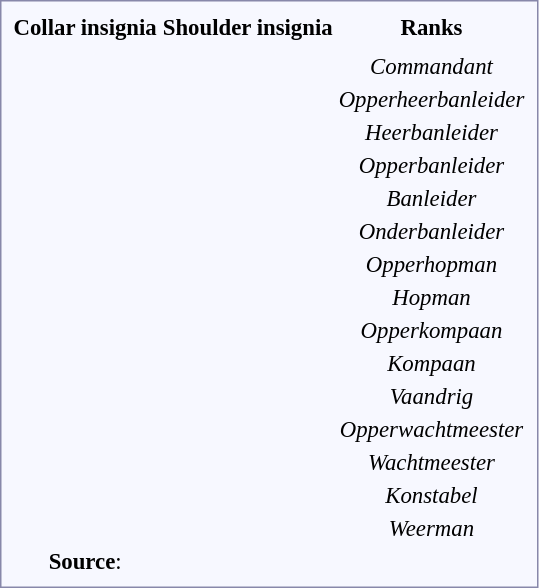<table style="border:1px solid #8888aa; background-color:#f7f8ff; padding:5px; font-size:95%; margin: 0px 12px 12px 0px;">
<tr style="text-align:center;">
<th>Collar insignia</th>
<th>Shoulder insignia</th>
<th>Ranks</th>
</tr>
<tr style="text-align:center;">
<td></td>
<td></td>
<td></td>
</tr>
<tr style="text-align:center;">
<td></td>
<td></td>
<td><em>Commandant</em></td>
</tr>
<tr style="text-align:center;">
<td></td>
<td></td>
<td><em>Opperheerbanleider</em></td>
</tr>
<tr style="text-align:center;">
<td></td>
<td></td>
<td><em>Heerbanleider</em></td>
</tr>
<tr style="text-align:center;">
<td></td>
<td></td>
<td><em>Opperbanleider</em></td>
</tr>
<tr style="text-align:center;">
<td></td>
<td></td>
<td><em>Banleider</em></td>
</tr>
<tr style="text-align:center;">
<td></td>
<td></td>
<td><em>Onderbanleider</em></td>
</tr>
<tr style="text-align:center;">
<td></td>
<td></td>
<td><em>Opperhopman</em></td>
</tr>
<tr style="text-align:center;">
<td></td>
<td></td>
<td><em>Hopman</em></td>
</tr>
<tr style="text-align:center;">
<td></td>
<td></td>
<td><em>Opperkompaan</em></td>
</tr>
<tr style="text-align:center;">
<td></td>
<td></td>
<td><em>Kompaan</em></td>
</tr>
<tr style="text-align:center;">
<td></td>
<td></td>
<td><em>Vaandrig</em></td>
</tr>
<tr style="text-align:center;">
<td></td>
<td></td>
<td><em>Opperwachtmeester</em></td>
</tr>
<tr style="text-align:center;">
<td></td>
<td></td>
<td><em>Wachtmeester</em></td>
</tr>
<tr style="text-align:center;">
<td></td>
<td></td>
<td><em>Konstabel</em></td>
</tr>
<tr style="text-align:center;">
<td></td>
<td></td>
<td><em>Weerman</em></td>
</tr>
<tr style="text-align:center;">
<td><strong>Source</strong>:</td>
</tr>
</table>
